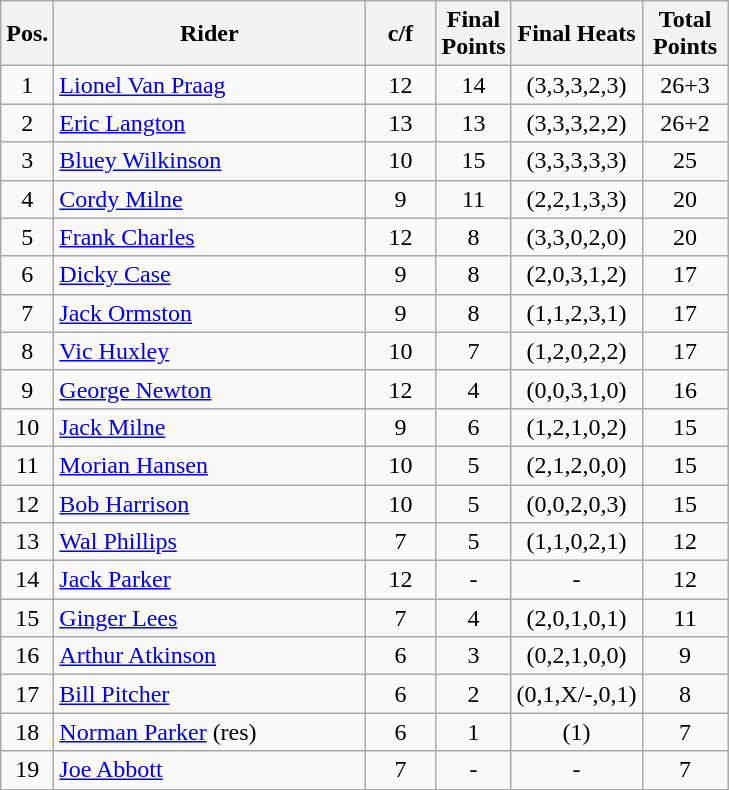<table class=wikitable>
<tr>
<th width=25px>Pos.</th>
<th width=200px>Rider</th>
<th width=40px>c/f</th>
<th width=40px>Final Points</th>
<th width=70px>Final Heats</th>
<th width=50px>Total Points</th>
</tr>
<tr align=center >
<td>1</td>
<td align=left> <a href='#'>Lionel Van Praag</a></td>
<td>12</td>
<td>14</td>
<td>(3,3,3,2,3)</td>
<td>26+3</td>
</tr>
<tr align=center >
<td>2</td>
<td align=left> <a href='#'>Eric Langton</a></td>
<td>13</td>
<td>13</td>
<td>(3,3,3,2,2)</td>
<td>26+2</td>
</tr>
<tr align=center >
<td>3</td>
<td align=left> <a href='#'>Bluey Wilkinson</a></td>
<td>10</td>
<td>15</td>
<td>(3,3,3,3,3)</td>
<td>25</td>
</tr>
<tr align=center>
<td>4</td>
<td align=left> <a href='#'>Cordy Milne</a></td>
<td>9</td>
<td>11</td>
<td>(2,2,1,3,3)</td>
<td>20</td>
</tr>
<tr align=center>
<td>5</td>
<td align=left> <a href='#'>Frank Charles</a></td>
<td>12</td>
<td>8</td>
<td>(3,3,0,2,0)</td>
<td>20</td>
</tr>
<tr align=center>
<td>6</td>
<td align=left> <a href='#'>Dicky Case</a></td>
<td>9</td>
<td>8</td>
<td>(2,0,3,1,2)</td>
<td>17</td>
</tr>
<tr align=center>
<td>7</td>
<td align=left> <a href='#'>Jack Ormston</a></td>
<td>9</td>
<td>8</td>
<td>(1,1,2,3,1)</td>
<td>17</td>
</tr>
<tr align=center>
<td>8</td>
<td align=left> <a href='#'>Vic Huxley</a></td>
<td>10</td>
<td>7</td>
<td>(1,2,0,2,2)</td>
<td>17</td>
</tr>
<tr align=center>
<td>9</td>
<td align=left> <a href='#'>George Newton</a></td>
<td>12</td>
<td>4</td>
<td>(0,0,3,1,0)</td>
<td>16</td>
</tr>
<tr align=center>
<td>10</td>
<td align=left> <a href='#'>Jack Milne</a></td>
<td>9</td>
<td>6</td>
<td>(1,2,1,0,2)</td>
<td>15</td>
</tr>
<tr align=center>
<td>11</td>
<td align=left> <a href='#'>Morian Hansen</a></td>
<td>10</td>
<td>5</td>
<td>(2,1,2,0,0)</td>
<td>15</td>
</tr>
<tr align=center>
<td>12</td>
<td align=left> <a href='#'>Bob Harrison</a></td>
<td>10</td>
<td>5</td>
<td>(0,0,2,0,3)</td>
<td>15</td>
</tr>
<tr align=center>
<td>13</td>
<td align=left> <a href='#'>Wal Phillips</a></td>
<td>7</td>
<td>5</td>
<td>(1,1,0,2,1)</td>
<td>12</td>
</tr>
<tr align=center>
<td>14</td>
<td align=left> <a href='#'>Jack Parker</a></td>
<td>12</td>
<td>-</td>
<td>-</td>
<td>12</td>
</tr>
<tr align=center>
<td>15</td>
<td align=left> <a href='#'>Ginger Lees</a></td>
<td>7</td>
<td>4</td>
<td>(2,0,1,0,1)</td>
<td>11</td>
</tr>
<tr align=center>
<td>16</td>
<td align=left> <a href='#'>Arthur Atkinson</a></td>
<td>6</td>
<td>3</td>
<td>(0,2,1,0,0)</td>
<td>9</td>
</tr>
<tr align=center>
<td>17</td>
<td align=left> <a href='#'>Bill Pitcher</a></td>
<td>6</td>
<td>2</td>
<td>(0,1,X/-,0,1)</td>
<td>8</td>
</tr>
<tr align=center>
<td>18</td>
<td align=left> <a href='#'>Norman Parker</a> (res)</td>
<td>6</td>
<td>1</td>
<td>(1)</td>
<td>7</td>
</tr>
<tr align=center>
<td>19</td>
<td align=left> <a href='#'>Joe Abbott</a></td>
<td>7</td>
<td>-</td>
<td>-</td>
<td>7</td>
</tr>
</table>
